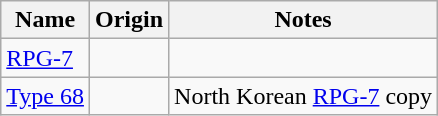<table class="wikitable">
<tr>
<th>Name</th>
<th>Origin</th>
<th>Notes</th>
</tr>
<tr>
<td><a href='#'>RPG-7</a></td>
<td></td>
<td></td>
</tr>
<tr>
<td><a href='#'>Type 68</a></td>
<td></td>
<td>North Korean <a href='#'>RPG-7</a> copy</td>
</tr>
</table>
